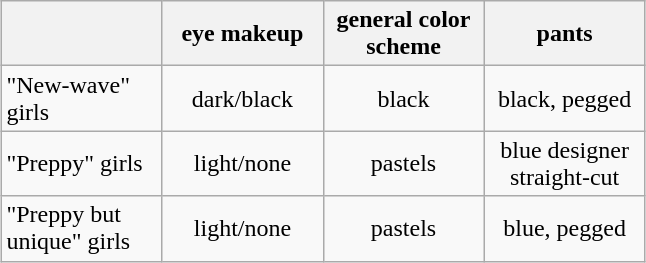<table class="wikitable" style="text-align: center; margin: 1em auto 1em auto;">
<tr>
<th scope="col" style="width:100px;"></th>
<th scope="col" style="width:100px;">eye makeup</th>
<th scope="col" style="width:100px;">general color scheme</th>
<th scope="col" style="width:100px;">pants</th>
</tr>
<tr>
<td style="text-align:left;">"New-wave" girls</td>
<td>dark/black</td>
<td>black</td>
<td>black, pegged</td>
</tr>
<tr>
<td style="text-align:left;">"Preppy" girls</td>
<td>light/none</td>
<td>pastels</td>
<td>blue designer straight-cut</td>
</tr>
<tr>
<td style="text-align:left;">"Preppy but unique" girls</td>
<td>light/none</td>
<td>pastels</td>
<td>blue, pegged</td>
</tr>
</table>
